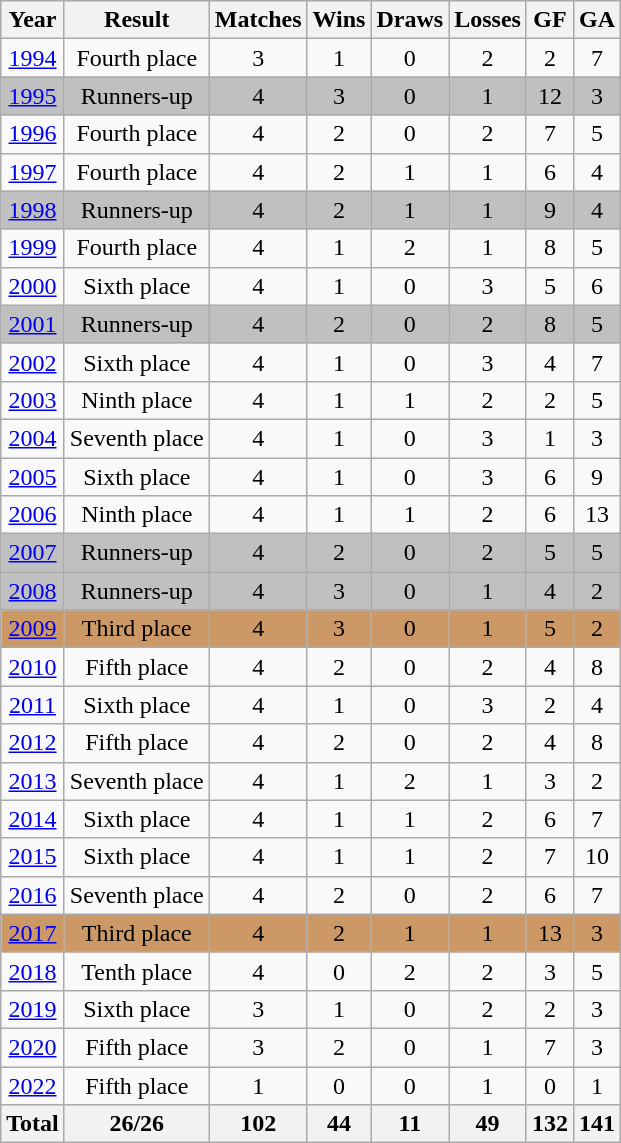<table class="wikitable" style="text-align: center;">
<tr>
<th>Year</th>
<th>Result</th>
<th>Matches</th>
<th>Wins</th>
<th>Draws</th>
<th>Losses</th>
<th>GF</th>
<th>GA</th>
</tr>
<tr>
<td><a href='#'>1994</a></td>
<td>Fourth place</td>
<td>3</td>
<td>1</td>
<td>0</td>
<td>2</td>
<td>2</td>
<td>7</td>
</tr>
<tr style="background:silver;">
<td><a href='#'>1995</a></td>
<td>Runners-up</td>
<td>4</td>
<td>3</td>
<td>0</td>
<td>1</td>
<td>12</td>
<td>3</td>
</tr>
<tr>
<td><a href='#'>1996</a></td>
<td>Fourth place</td>
<td>4</td>
<td>2</td>
<td>0</td>
<td>2</td>
<td>7</td>
<td>5</td>
</tr>
<tr>
<td><a href='#'>1997</a></td>
<td>Fourth place</td>
<td>4</td>
<td>2</td>
<td>1</td>
<td>1</td>
<td>6</td>
<td>4</td>
</tr>
<tr style="background:silver;">
<td><a href='#'>1998</a></td>
<td>Runners-up</td>
<td>4</td>
<td>2</td>
<td>1</td>
<td>1</td>
<td>9</td>
<td>4</td>
</tr>
<tr>
<td><a href='#'>1999</a></td>
<td>Fourth place</td>
<td>4</td>
<td>1</td>
<td>2</td>
<td>1</td>
<td>8</td>
<td>5</td>
</tr>
<tr>
<td><a href='#'>2000</a></td>
<td>Sixth place</td>
<td>4</td>
<td>1</td>
<td>0</td>
<td>3</td>
<td>5</td>
<td>6</td>
</tr>
<tr style="background:silver;">
<td><a href='#'>2001</a></td>
<td>Runners-up</td>
<td>4</td>
<td>2</td>
<td>0</td>
<td>2</td>
<td>8</td>
<td>5</td>
</tr>
<tr>
<td><a href='#'>2002</a></td>
<td>Sixth place</td>
<td>4</td>
<td>1</td>
<td>0</td>
<td>3</td>
<td>4</td>
<td>7</td>
</tr>
<tr>
<td><a href='#'>2003</a></td>
<td>Ninth place</td>
<td>4</td>
<td>1</td>
<td>1</td>
<td>2</td>
<td>2</td>
<td>5</td>
</tr>
<tr>
<td><a href='#'>2004</a></td>
<td>Seventh place</td>
<td>4</td>
<td>1</td>
<td>0</td>
<td>3</td>
<td>1</td>
<td>3</td>
</tr>
<tr>
<td><a href='#'>2005</a></td>
<td>Sixth place</td>
<td>4</td>
<td>1</td>
<td>0</td>
<td>3</td>
<td>6</td>
<td>9</td>
</tr>
<tr>
<td><a href='#'>2006</a></td>
<td>Ninth place</td>
<td>4</td>
<td>1</td>
<td>1</td>
<td>2</td>
<td>6</td>
<td>13</td>
</tr>
<tr style="background:silver;">
<td><a href='#'>2007</a></td>
<td>Runners-up</td>
<td>4</td>
<td>2</td>
<td>0</td>
<td>2</td>
<td>5</td>
<td>5</td>
</tr>
<tr style="background:silver;">
<td><a href='#'>2008</a></td>
<td>Runners-up</td>
<td>4</td>
<td>3</td>
<td>0</td>
<td>1</td>
<td>4</td>
<td>2</td>
</tr>
<tr style="background:#cc9966;">
<td><a href='#'>2009</a></td>
<td>Third place</td>
<td>4</td>
<td>3</td>
<td>0</td>
<td>1</td>
<td>5</td>
<td>2</td>
</tr>
<tr>
<td><a href='#'>2010</a></td>
<td>Fifth place</td>
<td>4</td>
<td>2</td>
<td>0</td>
<td>2</td>
<td>4</td>
<td>8</td>
</tr>
<tr>
<td><a href='#'>2011</a></td>
<td>Sixth place</td>
<td>4</td>
<td>1</td>
<td>0</td>
<td>3</td>
<td>2</td>
<td>4</td>
</tr>
<tr>
<td><a href='#'>2012</a></td>
<td>Fifth place</td>
<td>4</td>
<td>2</td>
<td>0</td>
<td>2</td>
<td>4</td>
<td>8</td>
</tr>
<tr>
<td><a href='#'>2013</a></td>
<td>Seventh place</td>
<td>4</td>
<td>1</td>
<td>2</td>
<td>1</td>
<td>3</td>
<td>2</td>
</tr>
<tr>
<td><a href='#'>2014</a></td>
<td>Sixth place</td>
<td>4</td>
<td>1</td>
<td>1</td>
<td>2</td>
<td>6</td>
<td>7</td>
</tr>
<tr>
<td><a href='#'>2015</a></td>
<td>Sixth place</td>
<td>4</td>
<td>1</td>
<td>1</td>
<td>2</td>
<td>7</td>
<td>10</td>
</tr>
<tr>
<td><a href='#'>2016</a></td>
<td>Seventh place</td>
<td>4</td>
<td>2</td>
<td>0</td>
<td>2</td>
<td>6</td>
<td>7</td>
</tr>
<tr style="background:#cc9966;">
<td><a href='#'>2017</a></td>
<td>Third place</td>
<td>4</td>
<td>2</td>
<td>1</td>
<td>1</td>
<td>13</td>
<td>3</td>
</tr>
<tr>
<td><a href='#'>2018</a></td>
<td>Tenth place</td>
<td>4</td>
<td>0</td>
<td>2</td>
<td>2</td>
<td>3</td>
<td>5</td>
</tr>
<tr>
<td><a href='#'>2019</a></td>
<td>Sixth place</td>
<td>3</td>
<td>1</td>
<td>0</td>
<td>2</td>
<td>2</td>
<td>3</td>
</tr>
<tr>
<td><a href='#'>2020</a></td>
<td>Fifth place</td>
<td>3</td>
<td>2</td>
<td>0</td>
<td>1</td>
<td>7</td>
<td>3</td>
</tr>
<tr>
<td><a href='#'>2022</a></td>
<td>Fifth place</td>
<td>1</td>
<td>0</td>
<td>0</td>
<td>1</td>
<td>0</td>
<td>1</td>
</tr>
<tr>
<th>Total</th>
<th>26/26</th>
<th>102</th>
<th>44</th>
<th>11</th>
<th>49</th>
<th>132</th>
<th>141</th>
</tr>
</table>
